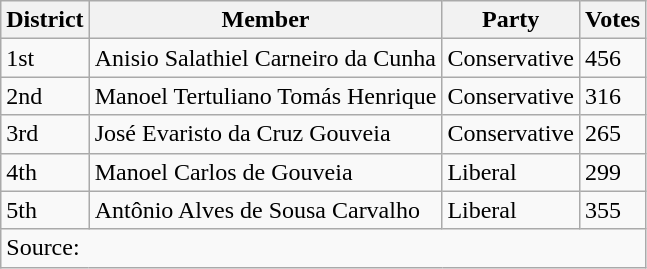<table class="wikitable">
<tr>
<th>District</th>
<th>Member</th>
<th>Party</th>
<th>Votes</th>
</tr>
<tr>
<td>1st</td>
<td>Anisio Salathiel Carneiro da Cunha</td>
<td>Conservative</td>
<td>456</td>
</tr>
<tr>
<td>2nd</td>
<td>Manoel Tertuliano Tomás Henrique</td>
<td>Conservative</td>
<td>316</td>
</tr>
<tr>
<td>3rd</td>
<td>José Evaristo da Cruz Gouveia</td>
<td>Conservative</td>
<td>265</td>
</tr>
<tr>
<td>4th</td>
<td>Manoel Carlos de Gouveia</td>
<td>Liberal</td>
<td>299</td>
</tr>
<tr>
<td>5th</td>
<td>Antônio Alves de Sousa Carvalho</td>
<td>Liberal</td>
<td>355</td>
</tr>
<tr>
<td colspan="4">Source: </td>
</tr>
</table>
